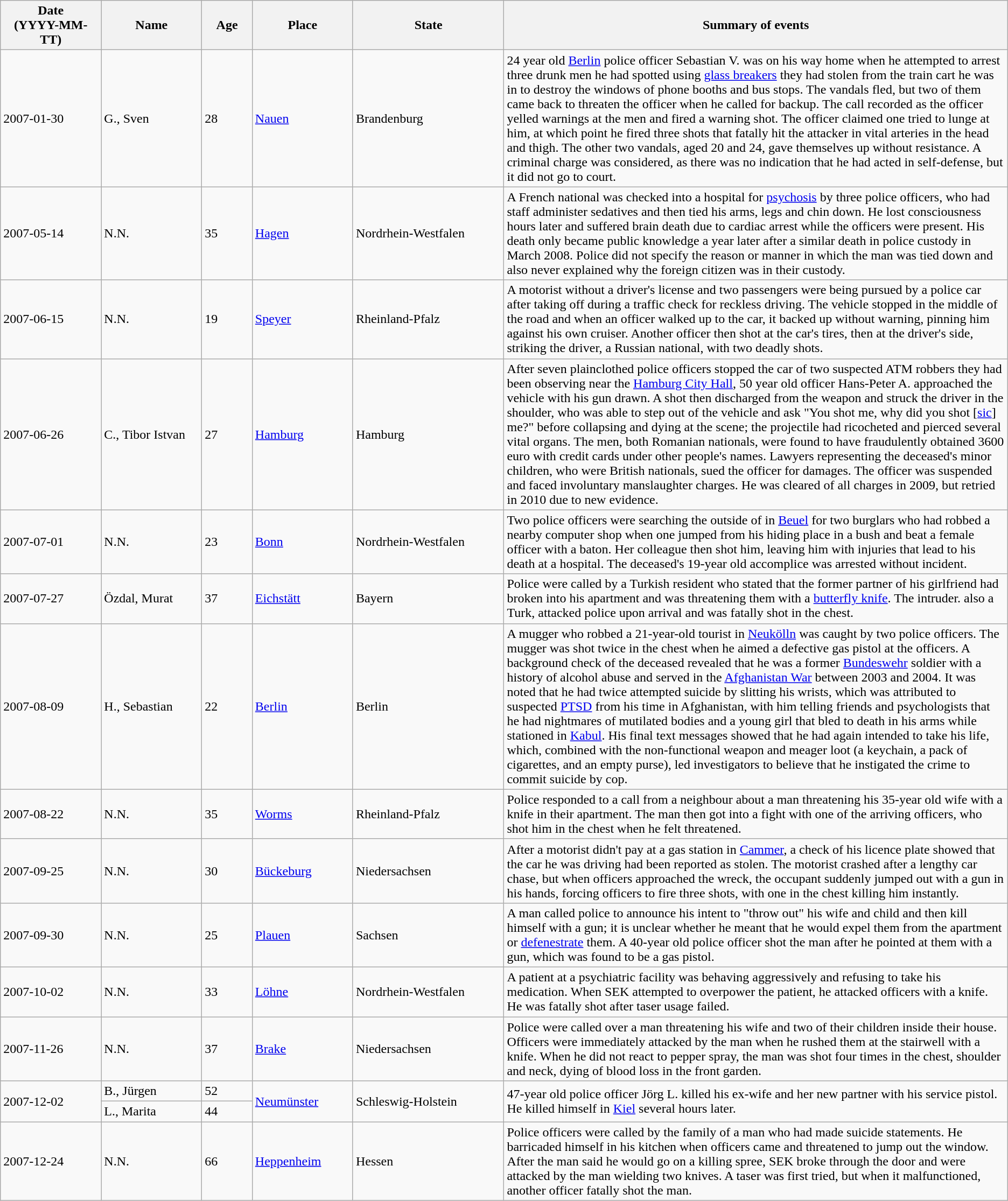<table class="wikitable sortable static-row-numbers static-row-header-text">
<tr>
<th style="width:10%;">Date<br>(YYYY-MM-TT)</th>
<th style="width:10%;">Name</th>
<th style="width:5%;">Age</th>
<th style="width:10%;">Place</th>
<th style="width:15%;">State</th>
<th style="width:50%;">Summary of events</th>
</tr>
<tr>
<td>2007-01-30</td>
<td>G., Sven</td>
<td>28</td>
<td><a href='#'>Nauen</a></td>
<td>Brandenburg</td>
<td>24 year old <a href='#'>Berlin</a> police officer Sebastian V. was on his way home when he attempted to arrest three drunk men he had spotted using <a href='#'>glass breakers</a> they had stolen from the train cart he was in to destroy the windows of phone booths and bus stops. The vandals fled, but two of them came back to threaten the officer when he called for backup. The call recorded as the officer yelled warnings at the men and fired a warning shot. The officer claimed one tried to lunge at him, at which point he fired three shots that fatally hit the attacker in vital arteries in the head and thigh. The other two vandals, aged 20 and 24, gave themselves up without resistance. A criminal charge was considered, as there was no indication that he had acted in self-defense, but it did not go to court.</td>
</tr>
<tr>
<td>2007-05-14</td>
<td>N.N.</td>
<td>35</td>
<td><a href='#'>Hagen</a></td>
<td>Nordrhein-Westfalen</td>
<td>A French national was checked into a hospital for <a href='#'>psychosis</a> by three police officers, who had staff administer sedatives and then tied his arms, legs and chin down. He lost consciousness hours later and suffered brain death due to cardiac arrest while the officers were present. His death only became public knowledge a year later after a similar death in police custody in March 2008. Police did not specify the reason or manner in which the man was tied down and also never explained why the foreign citizen was in their custody.</td>
</tr>
<tr>
<td>2007-06-15</td>
<td>N.N.</td>
<td>19</td>
<td><a href='#'>Speyer</a></td>
<td>Rheinland-Pfalz</td>
<td>A motorist without a driver's license and two passengers were being pursued by a police car after taking off during a traffic check for reckless driving. The vehicle stopped in the middle of the road and when an officer walked up to the car, it backed up without warning, pinning him against his own cruiser. Another officer then shot at the car's tires, then at the driver's side, striking the driver, a Russian national, with two deadly shots.</td>
</tr>
<tr>
<td>2007-06-26</td>
<td>C., Tibor Istvan</td>
<td>27</td>
<td><a href='#'>Hamburg</a></td>
<td>Hamburg</td>
<td>After seven plainclothed police officers stopped the car of two suspected ATM robbers they had been observing near the <a href='#'>Hamburg City Hall</a>, 50 year old officer Hans-Peter A. approached the vehicle with his gun drawn. A shot then discharged from the weapon and struck the driver in the shoulder, who was able to step out of the vehicle and ask "You shot me, why did you shot [<a href='#'>sic</a>] me?" before collapsing and dying at the scene; the projectile had ricocheted and pierced several vital organs. The men, both Romanian nationals, were found to have fraudulently obtained 3600 euro with credit cards under other people's names. Lawyers representing the deceased's minor children, who were British nationals, sued the officer for damages. The officer was suspended and faced involuntary manslaughter charges. He was cleared of all charges in 2009, but retried in 2010 due to new evidence.</td>
</tr>
<tr>
<td>2007-07-01</td>
<td>N.N.</td>
<td>23</td>
<td><a href='#'>Bonn</a></td>
<td>Nordrhein-Westfalen</td>
<td>Two police officers were searching the outside of  in <a href='#'>Beuel</a> for two burglars who had robbed a nearby computer shop when one jumped from his hiding place in a bush and beat a female officer with a baton. Her colleague then shot him, leaving him with injuries that lead to his death at a hospital. The deceased's 19-year old accomplice was arrested without incident.</td>
</tr>
<tr>
<td>2007-07-27</td>
<td>Özdal, Murat</td>
<td>37</td>
<td><a href='#'>Eichstätt</a></td>
<td>Bayern</td>
<td>Police were called by a Turkish resident who stated that the former partner of his girlfriend had broken into his apartment and was threatening them with a <a href='#'>butterfly knife</a>. The intruder. also a Turk, attacked police upon arrival and was fatally shot in the chest.</td>
</tr>
<tr>
<td>2007-08-09</td>
<td>H., Sebastian</td>
<td>22</td>
<td><a href='#'>Berlin</a></td>
<td>Berlin</td>
<td>A mugger who robbed a 21-year-old tourist in <a href='#'>Neukölln</a> was caught by two police officers. The mugger was shot twice in the chest when he aimed a defective gas pistol at the officers. A background check of the deceased revealed that he was a former <a href='#'>Bundeswehr</a> soldier with a history of alcohol abuse and served in the <a href='#'>Afghanistan War</a> between 2003 and 2004. It was noted that he had twice attempted suicide by slitting his wrists, which was attributed to suspected <a href='#'>PTSD</a> from his time in Afghanistan, with him telling friends and psychologists that he had nightmares of mutilated bodies and a young girl that bled to death in his arms while stationed in <a href='#'>Kabul</a>. His final text messages showed that he had again intended to take his life, which, combined with the non-functional weapon and meager loot (a keychain, a pack of cigarettes, and an empty purse), led investigators to believe that he instigated the crime to commit suicide by cop.</td>
</tr>
<tr>
<td>2007-08-22</td>
<td>N.N.</td>
<td>35</td>
<td><a href='#'>Worms</a></td>
<td>Rheinland-Pfalz</td>
<td>Police responded to a call from a neighbour about a man threatening his 35-year old wife with a knife in their apartment. The man then got into a fight with one of the arriving officers, who shot him in the chest when he felt threatened.</td>
</tr>
<tr>
<td>2007-09-25</td>
<td>N.N.</td>
<td>30</td>
<td><a href='#'>Bückeburg</a></td>
<td>Niedersachsen</td>
<td>After a motorist didn't pay at a gas station in <a href='#'>Cammer</a>, a check of his licence plate showed that the car he was driving had been reported as stolen. The motorist crashed after a lengthy car chase, but when officers approached the wreck, the occupant suddenly jumped out with a gun in his hands, forcing officers to fire three shots, with one in the chest killing him instantly.</td>
</tr>
<tr>
<td>2007-09-30</td>
<td>N.N.</td>
<td>25</td>
<td><a href='#'>Plauen</a></td>
<td>Sachsen</td>
<td>A man called police to announce his intent to "throw out" his wife and child and then kill himself with a gun; it is unclear whether he meant that he would expel them from the apartment or <a href='#'>defenestrate</a> them. A 40-year old police officer shot the man after he pointed at them with a gun, which was found to be a gas pistol.</td>
</tr>
<tr>
<td>2007-10-02</td>
<td>N.N.</td>
<td>33</td>
<td><a href='#'>Löhne</a></td>
<td>Nordrhein-Westfalen</td>
<td>A patient at a psychiatric facility was behaving aggressively and refusing to take his medication. When SEK attempted to overpower the patient, he attacked officers with a knife. He was fatally shot after taser usage failed.</td>
</tr>
<tr>
<td>2007-11-26</td>
<td>N.N.</td>
<td>37</td>
<td><a href='#'>Brake</a></td>
<td>Niedersachsen</td>
<td>Police were called over a man threatening his wife and two of their children inside their house. Officers were immediately attacked by the man when he rushed them at the stairwell with a knife. When he did not react to pepper spray, the man was shot four times in the chest, shoulder and neck, dying of blood loss in the front garden.</td>
</tr>
<tr>
<td rowspan=2>2007-12-02</td>
<td>B., Jürgen</td>
<td>52</td>
<td rowspan=2><a href='#'>Neumünster</a></td>
<td rowspan="2">Schleswig-Holstein</td>
<td rowspan="2">47-year old police officer Jörg L. killed his ex-wife and her new partner with his service pistol. He killed himself in <a href='#'>Kiel</a> several hours later.</td>
</tr>
<tr>
<td>L., Marita</td>
<td>44</td>
</tr>
<tr>
<td>2007-12-24</td>
<td>N.N.</td>
<td>66</td>
<td><a href='#'>Heppenheim</a></td>
<td>Hessen</td>
<td>Police officers were called by the family of a man who had made suicide statements. He barricaded himself in his kitchen when officers came and threatened to jump out the window. After the man said he would go on a killing spree, SEK broke through the door and were attacked by the man wielding two knives. A taser was first tried, but when it malfunctioned, another officer fatally shot the man.</td>
</tr>
</table>
